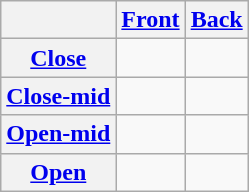<table class="wikitable" style="text-align: center;">
<tr>
<th></th>
<th><a href='#'>Front</a></th>
<th><a href='#'>Back</a></th>
</tr>
<tr>
<th><a href='#'>Close</a></th>
<td></td>
<td></td>
</tr>
<tr>
<th><a href='#'>Close-mid</a></th>
<td></td>
<td></td>
</tr>
<tr>
<th><a href='#'>Open-mid</a></th>
<td></td>
<td></td>
</tr>
<tr>
<th><a href='#'>Open</a></th>
<td></td>
<td></td>
</tr>
</table>
